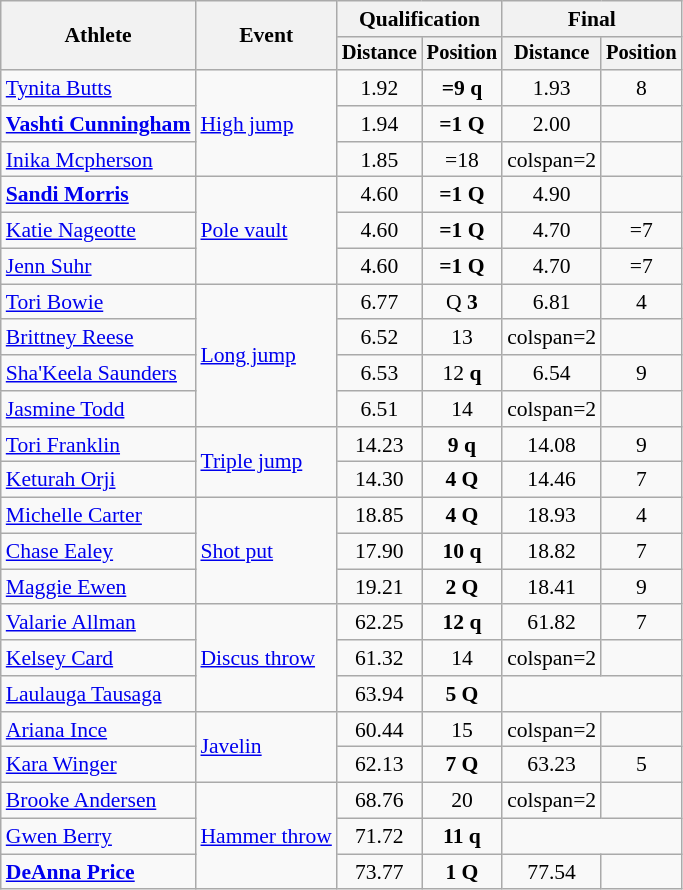<table class=wikitable style=font-size:90%>
<tr>
<th rowspan=2>Athlete</th>
<th rowspan=2>Event</th>
<th colspan=2>Qualification</th>
<th colspan=2>Final</th>
</tr>
<tr style=font-size:95%>
<th>Distance</th>
<th>Position</th>
<th>Distance</th>
<th>Position</th>
</tr>
<tr align=center>
<td align=left><a href='#'>Tynita Butts</a></td>
<td align=left rowspan=3><a href='#'>High jump</a></td>
<td>1.92 </td>
<td><strong>=9 q</strong></td>
<td>1.93</td>
<td>8</td>
</tr>
<tr align=center>
<td align=left><strong><a href='#'>Vashti Cunningham</a></strong></td>
<td>1.94</td>
<td><strong>=1 Q</strong></td>
<td>2.00</td>
<td></td>
</tr>
<tr align=center>
<td align=left><a href='#'>Inika Mcpherson</a></td>
<td>1.85</td>
<td>=18</td>
<td>colspan=2 </td>
</tr>
<tr align=center>
<td align=left><strong><a href='#'>Sandi Morris</a></strong></td>
<td align=left rowspan=3><a href='#'>Pole vault</a></td>
<td>4.60</td>
<td><strong>=1 Q</strong></td>
<td>4.90</td>
<td></td>
</tr>
<tr align=center>
<td align=left><a href='#'>Katie Nageotte</a></td>
<td>4.60</td>
<td><strong>=1 Q</strong></td>
<td>4.70</td>
<td>=7</td>
</tr>
<tr align=center>
<td align=left><a href='#'>Jenn Suhr</a></td>
<td>4.60</td>
<td><strong>=1 Q</strong></td>
<td>4.70</td>
<td>=7</td>
</tr>
<tr align=center>
<td align=left><a href='#'>Tori Bowie</a></td>
<td align=left rowspan=4><a href='#'>Long jump</a></td>
<td>6.77</td>
<td>Q <strong>3</strong></td>
<td>6.81</td>
<td>4</td>
</tr>
<tr align=center>
<td align=left><a href='#'>Brittney Reese</a></td>
<td>6.52</td>
<td>13</td>
<td>colspan=2 </td>
</tr>
<tr align=center>
<td align=left><a href='#'>Sha'Keela Saunders</a></td>
<td>6.53</td>
<td>12 <strong>q</strong></td>
<td>6.54</td>
<td>9</td>
</tr>
<tr align=center>
<td align=left><a href='#'>Jasmine Todd</a></td>
<td>6.51</td>
<td>14</td>
<td>colspan=2 </td>
</tr>
<tr align=center>
<td align=left><a href='#'>Tori Franklin</a></td>
<td align=left rowspan=2><a href='#'>Triple jump</a></td>
<td>14.23</td>
<td><strong>9 q</strong></td>
<td>14.08</td>
<td>9</td>
</tr>
<tr align=center>
<td align=left><a href='#'>Keturah Orji</a></td>
<td>14.30</td>
<td><strong>4 Q</strong></td>
<td>14.46</td>
<td>7</td>
</tr>
<tr align=center>
<td align=left><a href='#'>Michelle Carter</a></td>
<td align=left rowspan=3><a href='#'>Shot put</a></td>
<td>18.85</td>
<td><strong>4 Q</strong></td>
<td>18.93</td>
<td>4</td>
</tr>
<tr align=center>
<td align=left><a href='#'>Chase Ealey</a></td>
<td>17.90</td>
<td><strong>10 q</strong></td>
<td>18.82</td>
<td>7</td>
</tr>
<tr align=center>
<td align=left><a href='#'>Maggie Ewen</a></td>
<td>19.21</td>
<td><strong>2 Q</strong></td>
<td>18.41</td>
<td>9</td>
</tr>
<tr align=center>
<td align=left><a href='#'>Valarie Allman</a></td>
<td align=left  rowspan=3><a href='#'>Discus throw</a></td>
<td>62.25</td>
<td><strong>12 q</strong></td>
<td>61.82</td>
<td>7</td>
</tr>
<tr align=center>
<td align=left><a href='#'>Kelsey Card</a></td>
<td>61.32</td>
<td>14</td>
<td>colspan=2 </td>
</tr>
<tr align=center>
<td align=left><a href='#'>Laulauga Tausaga</a></td>
<td>63.94</td>
<td><strong>5 Q</strong></td>
<td colspan=2></td>
</tr>
<tr align=center>
<td align=left><a href='#'>Ariana Ince</a></td>
<td align=left rowspan=2><a href='#'>Javelin</a></td>
<td>60.44</td>
<td>15</td>
<td>colspan=2 </td>
</tr>
<tr align=center>
<td align=left><a href='#'>Kara Winger</a></td>
<td>62.13</td>
<td><strong>7 Q</strong></td>
<td>63.23</td>
<td>5</td>
</tr>
<tr align=center>
<td align=left><a href='#'>Brooke Andersen</a></td>
<td align=left  rowspan=3><a href='#'>Hammer throw</a></td>
<td>68.76</td>
<td>20</td>
<td>colspan=2 </td>
</tr>
<tr align=center>
<td align=left><a href='#'>Gwen Berry</a></td>
<td>71.72</td>
<td><strong>11 q</strong></td>
<td colspan=2></td>
</tr>
<tr align=center>
<td align=left><strong><a href='#'>DeAnna Price</a></strong></td>
<td>73.77</td>
<td><strong>1 Q</strong></td>
<td>77.54</td>
<td></td>
</tr>
</table>
